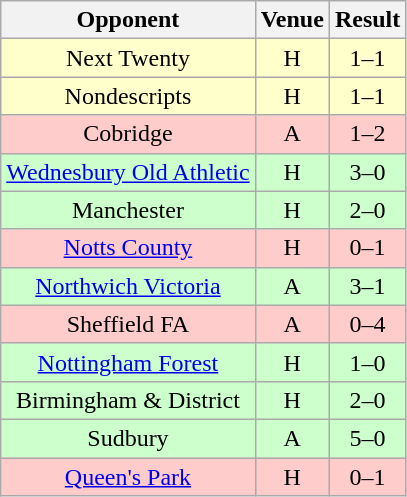<table class="wikitable" style="font-size:100%; text-align:center">
<tr>
<th>Opponent</th>
<th>Venue</th>
<th>Result</th>
</tr>
<tr style="background-color: #FFFFCC;">
<td>Next Twenty</td>
<td>H</td>
<td>1–1</td>
</tr>
<tr style="background-color: #FFFFCC;">
<td>Nondescripts</td>
<td>H</td>
<td>1–1</td>
</tr>
<tr style="background-color: #FFCCCC;">
<td>Cobridge</td>
<td>A</td>
<td>1–2</td>
</tr>
<tr style="background-color: #CCFFCC;">
<td><a href='#'>Wednesbury Old Athletic</a></td>
<td>H</td>
<td>3–0</td>
</tr>
<tr style="background-color: #CCFFCC;">
<td>Manchester</td>
<td>H</td>
<td>2–0</td>
</tr>
<tr style="background-color: #FFCCCC;">
<td><a href='#'>Notts County</a></td>
<td>H</td>
<td>0–1</td>
</tr>
<tr style="background-color: #CCFFCC;">
<td><a href='#'>Northwich Victoria</a></td>
<td>A</td>
<td>3–1</td>
</tr>
<tr style="background-color: #FFCCCC;">
<td>Sheffield FA</td>
<td>A</td>
<td>0–4</td>
</tr>
<tr style="background-color: #CCFFCC;">
<td><a href='#'>Nottingham Forest</a></td>
<td>H</td>
<td>1–0</td>
</tr>
<tr style="background-color: #CCFFCC;">
<td>Birmingham & District</td>
<td>H</td>
<td>2–0</td>
</tr>
<tr style="background-color: #CCFFCC;">
<td>Sudbury</td>
<td>A</td>
<td>5–0</td>
</tr>
<tr style="background-color: #FFCCCC;">
<td><a href='#'>Queen's Park</a></td>
<td>H</td>
<td>0–1</td>
</tr>
</table>
